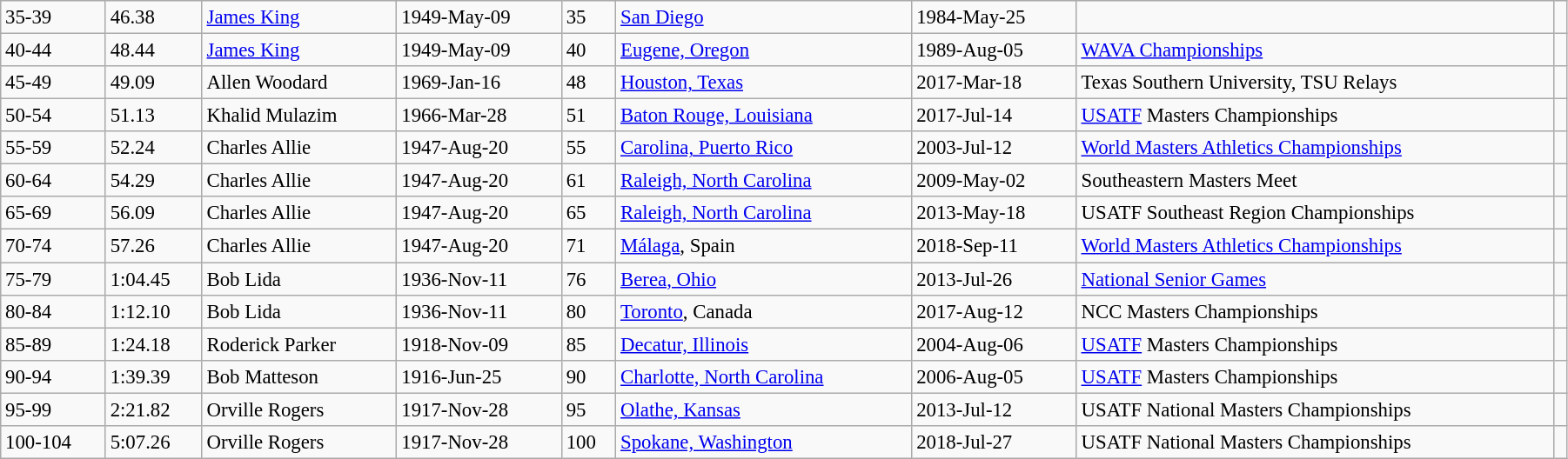<table class="wikitable" style="font-size:95%; width: 95%">
<tr>
<td>35-39</td>
<td>46.38</td>
<td><a href='#'>James King</a></td>
<td>1949-May-09</td>
<td>35</td>
<td><a href='#'>San Diego</a></td>
<td>1984-May-25</td>
<td></td>
<td></td>
</tr>
<tr>
<td>40-44</td>
<td>48.44</td>
<td><a href='#'>James King</a></td>
<td>1949-May-09</td>
<td>40</td>
<td><a href='#'>Eugene, Oregon</a></td>
<td>1989-Aug-05</td>
<td><a href='#'>WAVA Championships</a></td>
<td></td>
</tr>
<tr>
<td>45-49</td>
<td>49.09</td>
<td>Allen Woodard</td>
<td>1969-Jan-16</td>
<td>48</td>
<td><a href='#'>Houston, Texas</a></td>
<td>2017-Mar-18</td>
<td>Texas Southern University, TSU Relays</td>
<td></td>
</tr>
<tr>
<td>50-54</td>
<td>51.13</td>
<td>Khalid Mulazim</td>
<td>1966-Mar-28</td>
<td>51</td>
<td><a href='#'>Baton Rouge, Louisiana</a></td>
<td>2017-Jul-14</td>
<td><a href='#'>USATF</a> Masters Championships</td>
<td></td>
</tr>
<tr>
<td>55-59</td>
<td>52.24</td>
<td>Charles Allie</td>
<td>1947-Aug-20</td>
<td>55</td>
<td><a href='#'>Carolina, Puerto Rico</a></td>
<td>2003-Jul-12</td>
<td><a href='#'>World Masters Athletics Championships</a></td>
<td></td>
</tr>
<tr>
<td>60-64</td>
<td>54.29</td>
<td>Charles Allie</td>
<td>1947-Aug-20</td>
<td>61</td>
<td><a href='#'>Raleigh, North Carolina</a></td>
<td>2009-May-02</td>
<td>Southeastern Masters Meet</td>
<td></td>
</tr>
<tr>
<td>65-69</td>
<td>56.09</td>
<td>Charles Allie</td>
<td>1947-Aug-20</td>
<td>65</td>
<td><a href='#'>Raleigh, North Carolina</a></td>
<td>2013-May-18</td>
<td>USATF Southeast Region Championships</td>
<td></td>
</tr>
<tr>
<td>70-74</td>
<td>57.26</td>
<td>Charles Allie</td>
<td>1947-Aug-20</td>
<td>71</td>
<td><a href='#'>Málaga</a>, Spain</td>
<td>2018-Sep-11</td>
<td><a href='#'>World Masters Athletics Championships</a></td>
<td></td>
</tr>
<tr>
<td>75-79</td>
<td>1:04.45</td>
<td>Bob Lida</td>
<td>1936-Nov-11</td>
<td>76</td>
<td><a href='#'>Berea, Ohio</a></td>
<td>2013-Jul-26</td>
<td><a href='#'>National Senior Games</a></td>
<td></td>
</tr>
<tr>
<td>80-84</td>
<td>1:12.10</td>
<td>Bob Lida</td>
<td>1936-Nov-11</td>
<td>80</td>
<td><a href='#'>Toronto</a>, Canada</td>
<td>2017-Aug-12</td>
<td>NCC Masters Championships</td>
<td></td>
</tr>
<tr>
<td>85-89</td>
<td>1:24.18</td>
<td>Roderick Parker</td>
<td>1918-Nov-09</td>
<td>85</td>
<td><a href='#'>Decatur, Illinois</a></td>
<td>2004-Aug-06</td>
<td><a href='#'>USATF</a> Masters Championships</td>
<td></td>
</tr>
<tr>
<td>90-94</td>
<td>1:39.39</td>
<td>Bob Matteson</td>
<td>1916-Jun-25</td>
<td>90</td>
<td><a href='#'>Charlotte, North Carolina</a></td>
<td>2006-Aug-05</td>
<td><a href='#'>USATF</a> Masters Championships</td>
<td></td>
</tr>
<tr>
<td>95-99</td>
<td>2:21.82</td>
<td>Orville Rogers</td>
<td>1917-Nov-28</td>
<td>95</td>
<td><a href='#'>Olathe, Kansas</a></td>
<td>2013-Jul-12</td>
<td>USATF National Masters Championships</td>
<td></td>
</tr>
<tr>
<td>100-104</td>
<td>5:07.26</td>
<td>Orville Rogers</td>
<td>1917-Nov-28</td>
<td>100</td>
<td><a href='#'>Spokane, Washington</a></td>
<td>2018-Jul-27</td>
<td>USATF National Masters Championships</td>
<td></td>
</tr>
</table>
